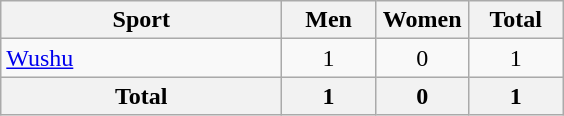<table class="wikitable sortable" style="text-align:center;">
<tr>
<th width=180>Sport</th>
<th width=55>Men</th>
<th width=55>Women</th>
<th width=55>Total</th>
</tr>
<tr>
<td align=left><a href='#'>Wushu</a></td>
<td>1</td>
<td>0</td>
<td>1</td>
</tr>
<tr>
<th>Total</th>
<th>1</th>
<th>0</th>
<th>1</th>
</tr>
</table>
